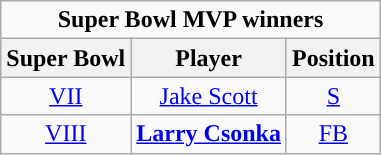<table class="wikitable" style="text-align:center">
<tr>
<td colspan="3"><strong>Super Bowl MVP winners</strong></td>
</tr>
<tr>
<th>Super Bowl</th>
<th>Player</th>
<th>Position</th>
</tr>
<tr>
<td><a href='#'>VII</a></td>
<td><a href='#'>Jake Scott</a></td>
<td><a href='#'>S</a></td>
</tr>
<tr>
<td><a href='#'>VIII</a></td>
<td><strong><a href='#'>Larry Csonka</a></strong></td>
<td><a href='#'>FB</a></td>
</tr>
</table>
